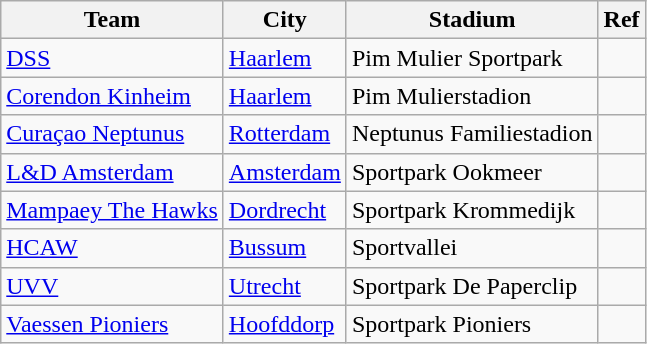<table class="wikitable" style="font-size:100%;">
<tr>
<th>Team</th>
<th>City</th>
<th>Stadium</th>
<th>Ref</th>
</tr>
<tr>
<td><a href='#'>DSS</a></td>
<td><a href='#'>Haarlem</a></td>
<td>Pim Mulier Sportpark</td>
<td></td>
</tr>
<tr>
<td><a href='#'>Corendon Kinheim</a></td>
<td><a href='#'>Haarlem</a></td>
<td>Pim Mulierstadion</td>
<td></td>
</tr>
<tr>
<td><a href='#'>Curaçao Neptunus</a></td>
<td><a href='#'>Rotterdam</a></td>
<td>Neptunus Familiestadion</td>
<td></td>
</tr>
<tr>
<td><a href='#'>L&D Amsterdam</a></td>
<td><a href='#'>Amsterdam</a></td>
<td>Sportpark Ookmeer</td>
<td></td>
</tr>
<tr>
<td><a href='#'>Mampaey The Hawks</a></td>
<td><a href='#'>Dordrecht</a></td>
<td>Sportpark Krommedijk</td>
<td></td>
</tr>
<tr>
<td><a href='#'>HCAW</a></td>
<td><a href='#'>Bussum</a></td>
<td>Sportvallei</td>
<td></td>
</tr>
<tr>
<td><a href='#'>UVV</a></td>
<td><a href='#'>Utrecht</a></td>
<td>Sportpark De Paperclip</td>
<td></td>
</tr>
<tr>
<td><a href='#'>Vaessen Pioniers</a></td>
<td><a href='#'>Hoofddorp</a></td>
<td>Sportpark Pioniers</td>
<td></td>
</tr>
</table>
